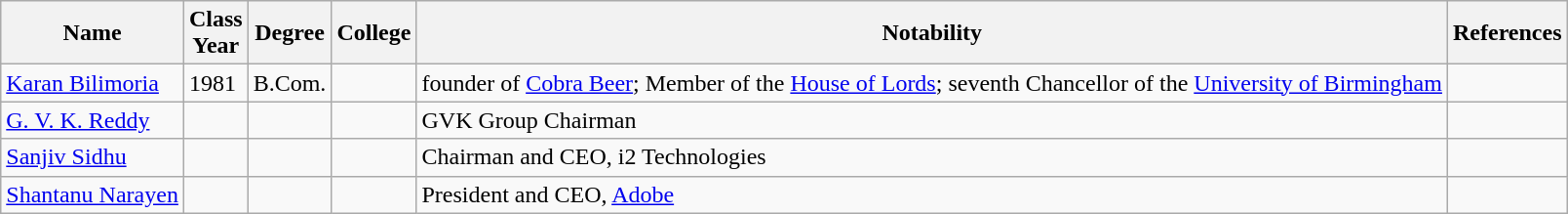<table class="wikitable sortable">
<tr>
<th>Name</th>
<th>Class<br>Year</th>
<th class="unsortable">Degree</th>
<th>College</th>
<th class="unsortable">Notability</th>
<th class="unsortable">References</th>
</tr>
<tr>
<td><a href='#'>Karan Bilimoria</a></td>
<td>1981</td>
<td>B.Com.</td>
<td></td>
<td>founder of <a href='#'>Cobra Beer</a>; Member of the <a href='#'>House of Lords</a>; seventh Chancellor of the <a href='#'>University of Birmingham</a></td>
<td></td>
</tr>
<tr>
<td><a href='#'>G. V. K. Reddy</a></td>
<td></td>
<td></td>
<td></td>
<td>GVK Group Chairman</td>
<td></td>
</tr>
<tr>
<td><a href='#'>Sanjiv Sidhu</a></td>
<td></td>
<td></td>
<td></td>
<td>Chairman and CEO, i2 Technologies</td>
<td></td>
</tr>
<tr>
<td><a href='#'>Shantanu Narayen</a></td>
<td></td>
<td></td>
<td></td>
<td>President and CEO, <a href='#'>Adobe</a></td>
<td></td>
</tr>
</table>
